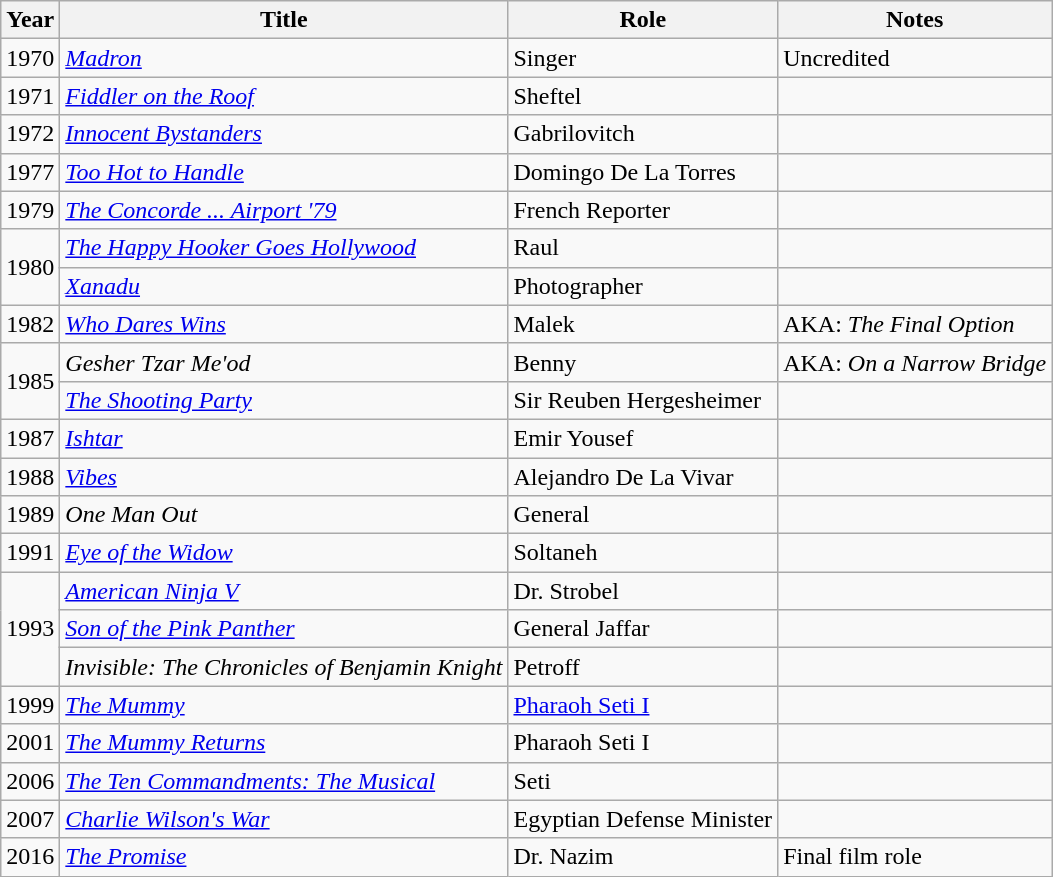<table class="wikitable">
<tr>
<th>Year</th>
<th>Title</th>
<th>Role</th>
<th>Notes</th>
</tr>
<tr>
<td>1970</td>
<td><em><a href='#'>Madron</a></em></td>
<td>Singer</td>
<td>Uncredited</td>
</tr>
<tr>
<td>1971</td>
<td><em><a href='#'>Fiddler on the Roof</a></em></td>
<td>Sheftel</td>
<td></td>
</tr>
<tr>
<td>1972</td>
<td><em><a href='#'>Innocent Bystanders</a></em></td>
<td>Gabrilovitch</td>
<td></td>
</tr>
<tr>
<td>1977</td>
<td><em><a href='#'>Too Hot to Handle</a></em></td>
<td>Domingo De La Torres</td>
<td></td>
</tr>
<tr>
<td>1979</td>
<td><em><a href='#'>The Concorde ... Airport '79</a></em></td>
<td>French Reporter</td>
<td></td>
</tr>
<tr>
<td rowspan="2">1980</td>
<td><em><a href='#'>The Happy Hooker Goes Hollywood</a></em></td>
<td>Raul</td>
<td></td>
</tr>
<tr>
<td><em><a href='#'>Xanadu</a></em></td>
<td>Photographer</td>
<td></td>
</tr>
<tr>
<td>1982</td>
<td><em><a href='#'>Who Dares Wins</a></em></td>
<td>Malek</td>
<td>AKA: <em>The Final Option</em></td>
</tr>
<tr>
<td rowspan="2">1985</td>
<td><em>Gesher Tzar Me'od</em></td>
<td>Benny</td>
<td>AKA: <em>On a Narrow Bridge</em></td>
</tr>
<tr>
<td><em><a href='#'>The Shooting Party</a></em></td>
<td>Sir Reuben Hergesheimer</td>
<td></td>
</tr>
<tr>
<td>1987</td>
<td><em><a href='#'>Ishtar</a></em></td>
<td>Emir Yousef</td>
<td></td>
</tr>
<tr>
<td>1988</td>
<td><em><a href='#'>Vibes</a></em></td>
<td>Alejandro De La Vivar</td>
<td></td>
</tr>
<tr>
<td>1989</td>
<td><em>One Man Out</em></td>
<td>General</td>
<td></td>
</tr>
<tr>
<td>1991</td>
<td><em><a href='#'>Eye of the Widow</a></em></td>
<td>Soltaneh</td>
<td></td>
</tr>
<tr>
<td rowspan="3">1993</td>
<td><em><a href='#'>American Ninja V</a></em></td>
<td>Dr. Strobel</td>
<td></td>
</tr>
<tr>
<td><em><a href='#'>Son of the Pink Panther</a></em></td>
<td>General Jaffar</td>
<td></td>
</tr>
<tr>
<td><em>Invisible: The Chronicles of Benjamin Knight</em></td>
<td>Petroff</td>
<td></td>
</tr>
<tr>
<td>1999</td>
<td><em><a href='#'>The Mummy</a></em></td>
<td><a href='#'>Pharaoh Seti I</a></td>
<td></td>
</tr>
<tr>
<td>2001</td>
<td><em><a href='#'>The Mummy Returns</a></em></td>
<td>Pharaoh Seti I</td>
<td></td>
</tr>
<tr>
<td>2006</td>
<td><em><a href='#'>The Ten Commandments: The Musical</a></em></td>
<td>Seti</td>
<td></td>
</tr>
<tr>
<td>2007</td>
<td><em><a href='#'>Charlie Wilson's War</a></em></td>
<td>Egyptian Defense Minister</td>
<td></td>
</tr>
<tr>
<td>2016</td>
<td><em><a href='#'>The Promise</a></em></td>
<td>Dr. Nazim</td>
<td>Final film role</td>
</tr>
</table>
